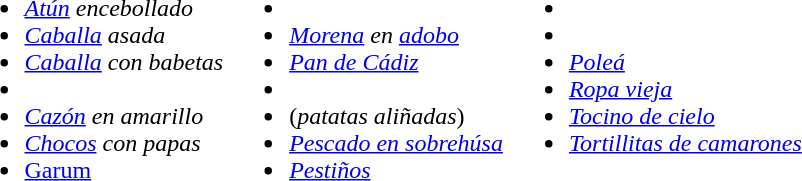<table>
<tr>
<td valign="top"><br><ul><li><em><a href='#'>Atún</a> encebollado</em></li><li><em><a href='#'>Caballa</a> asada</em></li><li><em><a href='#'>Caballa</a> con babetas</em></li><li><em></em></li><li><em><a href='#'>Cazón</a> en amarillo</em></li><li><em><a href='#'>Chocos</a> con papas</em></li><li><a href='#'>Garum</a></li></ul></td>
<td valign="top"><br><ul><li><em></em></li><li><em><a href='#'>Morena</a> en <a href='#'>adobo</a></em></li><li><em><a href='#'>Pan de Cádiz</a></em></li><li><em></em></li><li><em></em> (<em>patatas aliñadas</em>)</li><li><em><a href='#'>Pescado en sobrehúsa</a></em></li><li><em><a href='#'>Pestiños</a></em></li></ul></td>
<td valign="top"><br><ul><li><em></em></li><li><em></em></li><li><em><a href='#'>Poleá</a></em></li><li><em><a href='#'>Ropa vieja</a></em></li><li><em> <a href='#'>Tocino de cielo</a></em></li><li><em><a href='#'>Tortillitas de camarones</a></em></li></ul></td>
</tr>
</table>
